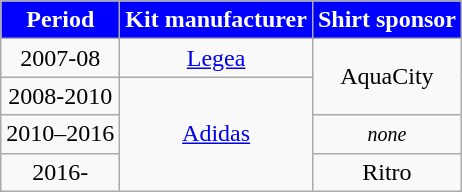<table class="wikitable" style="text-align: center">
<tr>
<th style="color:white; background:blue;">Period</th>
<th style="color:white; background:blue;">Kit manufacturer</th>
<th style="color:white; background:blue;">Shirt sponsor</th>
</tr>
<tr>
<td>2007-08</td>
<td><a href='#'>Legea</a></td>
<td rowspan=2>AquaCity</td>
</tr>
<tr>
<td>2008-2010</td>
<td rowspan=4><a href='#'>Adidas</a></td>
</tr>
<tr>
<td>2010–2016</td>
<td><small><em>none</em></small></td>
</tr>
<tr>
<td>2016-</td>
<td>Ritro</td>
</tr>
</table>
